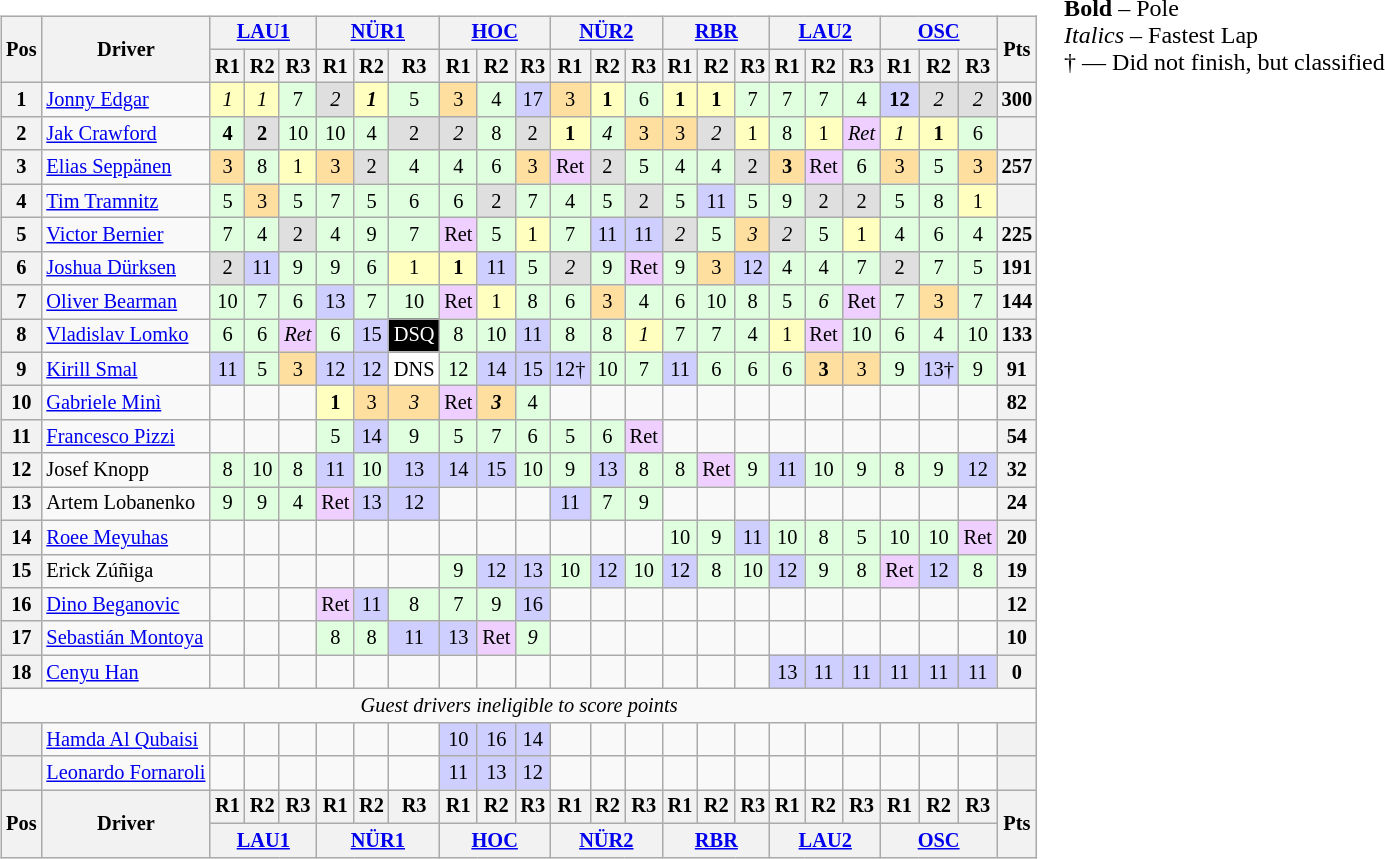<table>
<tr>
<td><br><table class="wikitable" style="font-size: 85%; text-align:center">
<tr>
<th rowspan=2>Pos</th>
<th rowspan=2>Driver</th>
<th colspan=3><a href='#'>LAU1</a><br></th>
<th colspan=3><a href='#'>NÜR1</a><br></th>
<th colspan=3><a href='#'>HOC</a><br></th>
<th colspan=3><a href='#'>NÜR2</a><br></th>
<th colspan=3><a href='#'>RBR</a><br></th>
<th colspan=3><a href='#'>LAU2</a><br></th>
<th colspan=3><a href='#'>OSC</a><br></th>
<th rowspan=2>Pts</th>
</tr>
<tr>
<th>R1</th>
<th>R2</th>
<th>R3</th>
<th>R1</th>
<th>R2</th>
<th>R3</th>
<th>R1</th>
<th>R2</th>
<th>R3</th>
<th>R1</th>
<th>R2</th>
<th>R3</th>
<th>R1</th>
<th>R2</th>
<th>R3</th>
<th>R1</th>
<th>R2</th>
<th>R3</th>
<th>R1</th>
<th>R2</th>
<th>R3</th>
</tr>
<tr>
<th>1</th>
<td style="text-align:left"> <a href='#'>Jonny Edgar</a></td>
<td style="background:#FFFFBF"><em>1</em></td>
<td style="background:#FFFFBF"><em>1</em></td>
<td style="background:#DFFFDF">7</td>
<td style="background:#DFDFDF"><em>2</em></td>
<td style="background:#FFFFBF"><strong><em>1</em></strong></td>
<td style="background:#DFFFDF">5</td>
<td style="background:#FFDF9F">3</td>
<td style="background:#DFFFDF">4</td>
<td style="background:#CFCFFF">17</td>
<td style="background:#FFDF9F">3</td>
<td style="background:#FFFFBF"><strong>1</strong></td>
<td style="background:#DFFFDF">6</td>
<td style="background:#FFFFBF"><strong>1</strong></td>
<td style="background:#FFFFBF"><strong>1</strong></td>
<td style="background:#DFFFDF">7</td>
<td style="background:#DFFFDF">7</td>
<td style="background:#DFFFDF">7</td>
<td style="background:#DFFFDF">4</td>
<td style="background:#CFCFFF"><strong>12</strong></td>
<td style="background:#DFDFDF"><em>2</em></td>
<td style="background:#DFDFDF"><em>2</em></td>
<th>300</th>
</tr>
<tr>
<th>2</th>
<td style="text-align:left"> <a href='#'>Jak Crawford</a></td>
<td style="background:#DFFFDF"><strong>4</strong></td>
<td style="background:#DFDFDF"><strong>2</strong></td>
<td style="background:#DFFFDF">10</td>
<td style="background:#DFFFDF">10</td>
<td style="background:#DFFFDF">4</td>
<td style="background:#DFDFDF">2</td>
<td style="background:#DFDFDF"><em>2</em></td>
<td style="background:#DFFFDF">8</td>
<td style="background:#DFDFDF">2</td>
<td style="background:#FFFFBF"><strong>1</strong></td>
<td style="background:#DFFFDF"><em>4</em></td>
<td style="background:#FFDF9F">3</td>
<td style="background:#FFDF9F">3</td>
<td style="background:#DFDFDF"><em>2</em></td>
<td style="background:#FFFFBF">1</td>
<td style="background:#DFFFDF">8</td>
<td style="background:#FFFFBF">1</td>
<td style="background:#EFCFFF"><em>Ret</em></td>
<td style="background:#FFFFBF"><em>1</em></td>
<td style="background:#FFFFBF"><strong>1</strong></td>
<td style="background:#DFFFDF">6</td>
<th></th>
</tr>
<tr>
<th>3</th>
<td style="text-align:left"> <a href='#'>Elias Seppänen</a></td>
<td style="background:#FFDF9F">3</td>
<td style="background:#DFFFDF">8</td>
<td style="background:#FFFFBF">1</td>
<td style="background:#FFDF9F">3</td>
<td style="background:#DFDFDF">2</td>
<td style="background:#DFFFDF">4</td>
<td style="background:#DFFFDF">4</td>
<td style="background:#DFFFDF">6</td>
<td style="background:#FFDF9F">3</td>
<td style="background:#EFCFFF">Ret</td>
<td style="background:#DFDFDF">2</td>
<td style="background:#DFFFDF">5</td>
<td style="background:#DFFFDF">4</td>
<td style="background:#DFFFDF">4</td>
<td style="background:#DFDFDF">2</td>
<td style="background:#FFDF9F"><strong>3</strong></td>
<td style="background:#EFCFFF">Ret</td>
<td style="background:#DFFFDF">6</td>
<td style="background:#FFDF9F">3</td>
<td style="background:#DFFFDF">5</td>
<td style="background:#FFDF9F">3</td>
<th>257</th>
</tr>
<tr>
<th>4</th>
<td style="text-align:left"> <a href='#'>Tim Tramnitz</a></td>
<td style="background:#DFFFDF">5</td>
<td style="background:#FFDF9F">3</td>
<td style="background:#DFFFDF">5</td>
<td style="background:#DFFFDF">7</td>
<td style="background:#DFFFDF">5</td>
<td style="background:#DFFFDF">6</td>
<td style="background:#DFFFDF">6</td>
<td style="background:#DFDFDF">2</td>
<td style="background:#DFFFDF">7</td>
<td style="background:#DFFFDF">4</td>
<td style="background:#DFFFDF">5</td>
<td style="background:#DFDFDF">2</td>
<td style="background:#DFFFDF">5</td>
<td style="background:#CFCFFF">11</td>
<td style="background:#DFFFDF">5</td>
<td style="background:#DFFFDF">9</td>
<td style="background:#DFDFDF">2</td>
<td style="background:#DFDFDF">2</td>
<td style="background:#DFFFDF">5</td>
<td style="background:#DFFFDF">8</td>
<td style="background:#FFFFBF">1</td>
<th></th>
</tr>
<tr>
<th>5</th>
<td style="text-align:left"> <a href='#'>Victor Bernier</a></td>
<td style="background:#DFFFDF">7</td>
<td style="background:#DFFFDF">4</td>
<td style="background:#DFDFDF">2</td>
<td style="background:#DFFFDF">4</td>
<td style="background:#DFFFDF">9</td>
<td style="background:#DFFFDF">7</td>
<td style="background:#EFCFFF">Ret</td>
<td style="background:#DFFFDF">5</td>
<td style="background:#FFFFBF">1</td>
<td style="background:#DFFFDF">7</td>
<td style="background:#CFCFFF">11</td>
<td style="background:#CFCFFF">11</td>
<td style="background:#DFDFDF"><em>2</em></td>
<td style="background:#DFFFDF">5</td>
<td style="background:#FFDF9F"><em>3</em></td>
<td style="background:#DFDFDF"><em>2</em></td>
<td style="background:#DFFFDF">5</td>
<td style="background:#FFFFBF">1</td>
<td style="background:#DFFFDF">4</td>
<td style="background:#DFFFDF">6</td>
<td style="background:#DFFFDF">4</td>
<th>225</th>
</tr>
<tr>
<th>6</th>
<td style="text-align:left"> <a href='#'>Joshua Dürksen</a></td>
<td style="background:#DFDFDF">2</td>
<td style="background:#CFCFFF">11</td>
<td style="background:#DFFFDF">9</td>
<td style="background:#DFFFDF">9</td>
<td style="background:#DFFFDF">6</td>
<td style="background:#FFFFBF">1</td>
<td style="background:#FFFFBF"><strong>1</strong></td>
<td style="background:#CFCFFF">11</td>
<td style="background:#DFFFDF">5</td>
<td style="background:#DFDFDF"><em>2</em></td>
<td style="background:#DFFFDF">9</td>
<td style="background:#EFCFFF">Ret</td>
<td style="background:#DFFFDF">9</td>
<td style="background:#FFDF9F">3</td>
<td style="background:#CFCFFF">12</td>
<td style="background:#DFFFDF">4</td>
<td style="background:#DFFFDF">4</td>
<td style="background:#DFFFDF">7</td>
<td style="background:#DFDFDF">2</td>
<td style="background:#DFFFDF">7</td>
<td style="background:#DFFFDF">5</td>
<th>191</th>
</tr>
<tr>
<th>7</th>
<td style="text-align:left"> <a href='#'>Oliver Bearman</a></td>
<td style="background:#DFFFDF">10</td>
<td style="background:#DFFFDF">7</td>
<td style="background:#DFFFDF">6</td>
<td style="background:#CFCFFF">13</td>
<td style="background:#DFFFDF">7</td>
<td style="background:#DFFFDF">10</td>
<td style="background:#EFCFFF">Ret</td>
<td style="background:#FFFFBF">1</td>
<td style="background:#DFFFDF">8</td>
<td style="background:#DFFFDF">6</td>
<td style="background:#FFDF9F">3</td>
<td style="background:#DFFFDF">4</td>
<td style="background:#DFFFDF">6</td>
<td style="background:#DFFFDF">10</td>
<td style="background:#DFFFDF">8</td>
<td style="background:#DFFFDF">5</td>
<td style="background:#DFFFDF"><em>6</em></td>
<td style="background:#EFCFFF">Ret</td>
<td style="background:#DFFFDF">7</td>
<td style="background:#FFDF9F">3</td>
<td style="background:#DFFFDF">7</td>
<th>144</th>
</tr>
<tr>
<th>8</th>
<td style="text-align:left"> <a href='#'>Vladislav Lomko</a></td>
<td style="background:#DFFFDF">6</td>
<td style="background:#DFFFDF">6</td>
<td style="background:#EFCFFF"><em>Ret</em></td>
<td style="background:#DFFFDF">6</td>
<td style="background:#CFCFFF">15</td>
<td style="background:#000000; color:white">DSQ</td>
<td style="background:#DFFFDF">8</td>
<td style="background:#DFFFDF">10</td>
<td style="background:#CFCFFF">11</td>
<td style="background:#DFFFDF">8</td>
<td style="background:#DFFFDF">8</td>
<td style="background:#FFFFBF"><em>1</em></td>
<td style="background:#DFFFDF">7</td>
<td style="background:#DFFFDF">7</td>
<td style="background:#DFFFDF">4</td>
<td style="background:#FFFFBF">1</td>
<td style="background:#EFCFFF">Ret</td>
<td style="background:#DFFFDF">10</td>
<td style="background:#DFFFDF">6</td>
<td style="background:#DFFFDF">4</td>
<td style="background:#DFFFDF">10</td>
<th>133</th>
</tr>
<tr>
<th>9</th>
<td style="text-align:left"> <a href='#'>Kirill Smal</a></td>
<td style="background:#CFCFFF">11</td>
<td style="background:#DFFFDF">5</td>
<td style="background:#FFDF9F">3</td>
<td style="background:#CFCFFF">12</td>
<td style="background:#CFCFFF">12</td>
<td style="background:#FFFFFF">DNS</td>
<td style="background:#DFFFDF">12</td>
<td style="background:#CFCFFF">14</td>
<td style="background:#CFCFFF">15</td>
<td style="background:#CFCFFF">12†</td>
<td style="background:#DFFFDF">10</td>
<td style="background:#DFFFDF">7</td>
<td style="background:#CFCFFF">11</td>
<td style="background:#DFFFDF">6</td>
<td style="background:#DFFFDF">6</td>
<td style="background:#DFFFDF">6</td>
<td style="background:#FFDF9F"><strong>3</strong></td>
<td style="background:#FFDF9F">3</td>
<td style="background:#DFFFDF">9</td>
<td style="background:#CFCFFF">13†</td>
<td style="background:#DFFFDF">9</td>
<th>91</th>
</tr>
<tr>
<th>10</th>
<td style="text-align:left"> <a href='#'>Gabriele Minì</a></td>
<td></td>
<td></td>
<td></td>
<td style="background:#FFFFBF"><strong>1</strong></td>
<td style="background:#FFDF9F">3</td>
<td style="background:#FFDF9F"><em>3</em></td>
<td style="background:#EFCFFF">Ret</td>
<td style="background:#FFDF9F"><strong><em>3</em></strong></td>
<td style="background:#DFFFDF">4</td>
<td></td>
<td></td>
<td></td>
<td></td>
<td></td>
<td></td>
<td></td>
<td></td>
<td></td>
<td></td>
<td></td>
<td></td>
<th>82</th>
</tr>
<tr>
<th>11</th>
<td style="text-align:left"> <a href='#'>Francesco Pizzi</a></td>
<td></td>
<td></td>
<td></td>
<td style="background:#DFFFDF">5</td>
<td style="background:#CFCFFF">14</td>
<td style="background:#DFFFDF">9</td>
<td style="background:#DFFFDF">5</td>
<td style="background:#DFFFDF">7</td>
<td style="background:#DFFFDF">6</td>
<td style="background:#DFFFDF">5</td>
<td style="background:#DFFFDF">6</td>
<td style="background:#EFCFFF">Ret</td>
<td></td>
<td></td>
<td></td>
<td></td>
<td></td>
<td></td>
<td></td>
<td></td>
<td></td>
<th>54</th>
</tr>
<tr>
<th>12</th>
<td style="text-align:left"> Josef Knopp</td>
<td style="background:#DFFFDF">8</td>
<td style="background:#DFFFDF">10</td>
<td style="background:#DFFFDF">8</td>
<td style="background:#CFCFFF">11</td>
<td style="background:#DFFFDF">10</td>
<td style="background:#CFCFFF">13</td>
<td style="background:#CFCFFF">14</td>
<td style="background:#CFCFFF">15</td>
<td style="background:#DFFFDF">10</td>
<td style="background:#DFFFDF">9</td>
<td style="background:#CFCFFF">13</td>
<td style="background:#DFFFDF">8</td>
<td style="background:#DFFFDF">8</td>
<td style="background:#EFCFFF">Ret</td>
<td style="background:#DFFFDF">9</td>
<td style="background:#CFCFFF">11</td>
<td style="background:#DFFFDF">10</td>
<td style="background:#DFFFDF">9</td>
<td style="background:#DFFFDF">8</td>
<td style="background:#DFFFDF">9</td>
<td style="background:#CFCFFF">12</td>
<th>32</th>
</tr>
<tr>
<th>13</th>
<td style="text-align:left"> Artem Lobanenko</td>
<td style="background:#DFFFDF">9</td>
<td style="background:#DFFFDF">9</td>
<td style="background:#DFFFDF">4</td>
<td style="background:#EFCFFF">Ret</td>
<td style="background:#CFCFFF">13</td>
<td style="background:#CFCFFF">12</td>
<td></td>
<td></td>
<td></td>
<td style="background:#CFCFFF">11</td>
<td style="background:#DFFFDF">7</td>
<td style="background:#DFFFDF">9</td>
<td></td>
<td></td>
<td></td>
<td></td>
<td></td>
<td></td>
<td></td>
<td></td>
<td></td>
<th>24</th>
</tr>
<tr>
<th>14</th>
<td style="text-align:left"> <a href='#'>Roee Meyuhas</a></td>
<td></td>
<td></td>
<td></td>
<td></td>
<td></td>
<td></td>
<td></td>
<td></td>
<td></td>
<td></td>
<td></td>
<td></td>
<td style="background:#DFFFDF">10</td>
<td style="background:#DFFFDF">9</td>
<td style="background:#CFCFFF">11</td>
<td style="background:#DFFFDF">10</td>
<td style="background:#DFFFDF">8</td>
<td style="background:#DFFFDF">5</td>
<td style="background:#DFFFDF">10</td>
<td style="background:#DFFFDF">10</td>
<td style="background:#EFCFFF">Ret</td>
<th>20</th>
</tr>
<tr>
<th>15</th>
<td style="text-align:left"> Erick Zúñiga</td>
<td></td>
<td></td>
<td></td>
<td></td>
<td></td>
<td></td>
<td style="background:#DFFFDF">9</td>
<td style="background:#CFCFFF">12</td>
<td style="background:#CFCFFF">13</td>
<td style="background:#DFFFDF">10</td>
<td style="background:#CFCFFF">12</td>
<td style="background:#DFFFDF">10</td>
<td style="background:#CFCFFF">12</td>
<td style="background:#DFFFDF">8</td>
<td style="background:#DFFFDF">10</td>
<td style="background:#CFCFFF">12</td>
<td style="background:#DFFFDF">9</td>
<td style="background:#DFFFDF">8</td>
<td style="background:#EFCFFF">Ret</td>
<td style="background:#CFCFFF">12</td>
<td style="background:#DFFFDF">8</td>
<th>19</th>
</tr>
<tr>
<th>16</th>
<td style="text-align:left"> <a href='#'>Dino Beganovic</a></td>
<td></td>
<td></td>
<td></td>
<td style="background:#EFCFFF">Ret</td>
<td style="background:#CFCFFF">11</td>
<td style="background:#DFFFDF">8</td>
<td style="background:#DFFFDF">7</td>
<td style="background:#DFFFDF">9</td>
<td style="background:#CFCFFF">16</td>
<td></td>
<td></td>
<td></td>
<td></td>
<td></td>
<td></td>
<td></td>
<td></td>
<td></td>
<td></td>
<td></td>
<td></td>
<th>12</th>
</tr>
<tr>
<th>17</th>
<td style="text-align:left" nowrap> <a href='#'>Sebastián Montoya</a></td>
<td></td>
<td></td>
<td></td>
<td style="background:#DFFFDF">8</td>
<td style="background:#DFFFDF">8</td>
<td style="background:#CFCFFF">11</td>
<td style="background:#CFCFFF">13</td>
<td style="background:#EFCFFF">Ret</td>
<td style="background:#DFFFDF"><em>9</em></td>
<td></td>
<td></td>
<td></td>
<td></td>
<td></td>
<td></td>
<td></td>
<td></td>
<td></td>
<td></td>
<td></td>
<td></td>
<th>10</th>
</tr>
<tr>
<th>18</th>
<td style="text-align:left"> <a href='#'>Cenyu Han</a></td>
<td></td>
<td></td>
<td></td>
<td></td>
<td></td>
<td></td>
<td></td>
<td></td>
<td></td>
<td></td>
<td></td>
<td></td>
<td></td>
<td></td>
<td></td>
<td style="background:#CFCFFF">13</td>
<td style="background:#CFCFFF">11</td>
<td style="background:#CFCFFF">11</td>
<td style="background:#CFCFFF">11</td>
<td style="background:#CFCFFF">11</td>
<td style="background:#CFCFFF">11</td>
<th>0</th>
</tr>
<tr>
<td colspan=24><em>Guest drivers ineligible to score points</em></td>
</tr>
<tr>
<th></th>
<td style="text-align:left"> <a href='#'>Hamda Al Qubaisi</a></td>
<td></td>
<td></td>
<td></td>
<td></td>
<td></td>
<td></td>
<td style="background:#CFCFFF">10</td>
<td style="background:#CFCFFF">16</td>
<td style="background:#CFCFFF">14</td>
<td></td>
<td></td>
<td></td>
<td></td>
<td></td>
<td></td>
<td></td>
<td></td>
<td></td>
<td></td>
<td></td>
<td></td>
<th></th>
</tr>
<tr>
<th></th>
<td style="text-align:left"> <a href='#'>Leonardo Fornaroli</a></td>
<td></td>
<td></td>
<td></td>
<td></td>
<td></td>
<td></td>
<td style="background:#CFCFFF">11</td>
<td style="background:#CFCFFF">13</td>
<td style="background:#CFCFFF">12</td>
<td></td>
<td></td>
<td></td>
<td></td>
<td></td>
<td></td>
<td></td>
<td></td>
<td></td>
<td></td>
<td></td>
<td></td>
<th></th>
</tr>
<tr>
<th rowspan=2>Pos</th>
<th rowspan=2>Driver</th>
<th>R1</th>
<th>R2</th>
<th>R3</th>
<th>R1</th>
<th>R2</th>
<th>R3</th>
<th>R1</th>
<th>R2</th>
<th>R3</th>
<th>R1</th>
<th>R2</th>
<th>R3</th>
<th>R1</th>
<th>R2</th>
<th>R3</th>
<th>R1</th>
<th>R2</th>
<th>R3</th>
<th>R1</th>
<th>R2</th>
<th>R3</th>
<th rowspan=2>Pts</th>
</tr>
<tr>
<th colspan=3><a href='#'>LAU1</a><br></th>
<th colspan=3><a href='#'>NÜR1</a><br></th>
<th colspan=3><a href='#'>HOC</a><br></th>
<th colspan=3><a href='#'>NÜR2</a><br></th>
<th colspan=3><a href='#'>RBR</a><br></th>
<th colspan=3><a href='#'>LAU2</a><br></th>
<th colspan=3><a href='#'>OSC</a><br></th>
</tr>
</table>
</td>
<td style="vertical-align:top"><br>
<span><strong>Bold</strong> – Pole<br><em>Italics</em> – Fastest Lap<br>† — Did not finish, but classified</span></td>
</tr>
</table>
